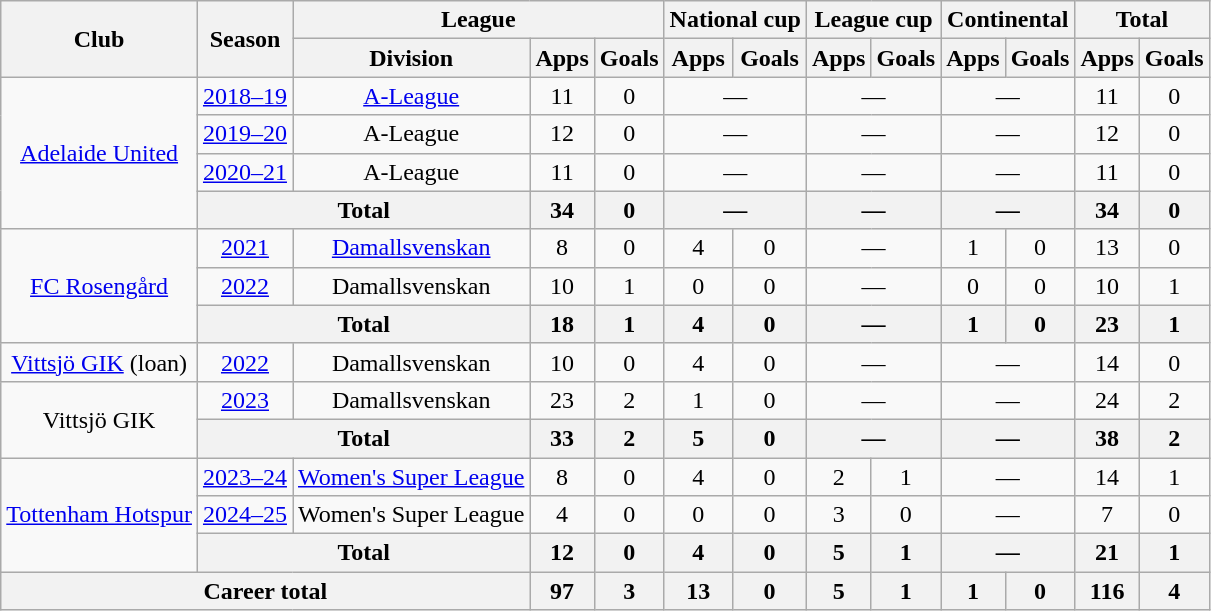<table class="wikitable" style="text-align: center">
<tr>
<th rowspan="2">Club</th>
<th rowspan="2">Season</th>
<th colspan="3">League</th>
<th colspan="2">National cup</th>
<th colspan="2">League cup</th>
<th colspan="2">Continental</th>
<th colspan="2">Total</th>
</tr>
<tr>
<th>Division</th>
<th>Apps</th>
<th>Goals</th>
<th>Apps</th>
<th>Goals</th>
<th>Apps</th>
<th>Goals</th>
<th>Apps</th>
<th>Goals</th>
<th>Apps</th>
<th>Goals</th>
</tr>
<tr>
<td rowspan="4"><a href='#'>Adelaide United</a></td>
<td><a href='#'>2018–19</a></td>
<td><a href='#'>A-League</a></td>
<td>11</td>
<td>0</td>
<td colspan="2">—</td>
<td colspan="2">—</td>
<td colspan="2">—</td>
<td>11</td>
<td>0</td>
</tr>
<tr>
<td><a href='#'>2019–20</a></td>
<td>A-League</td>
<td>12</td>
<td>0</td>
<td colspan="2">—</td>
<td colspan="2">—</td>
<td colspan="2">—</td>
<td>12</td>
<td>0</td>
</tr>
<tr>
<td><a href='#'>2020–21</a></td>
<td>A-League</td>
<td>11</td>
<td>0</td>
<td colspan="2">—</td>
<td colspan="2">—</td>
<td colspan="2">—</td>
<td>11</td>
<td>0</td>
</tr>
<tr>
<th colspan="2">Total</th>
<th>34</th>
<th>0</th>
<th colspan="2">—</th>
<th colspan="2">—</th>
<th colspan="2">—</th>
<th>34</th>
<th>0</th>
</tr>
<tr>
<td rowspan="3"><a href='#'>FC Rosengård</a></td>
<td><a href='#'>2021</a></td>
<td><a href='#'>Damallsvenskan</a></td>
<td>8</td>
<td>0</td>
<td>4</td>
<td>0</td>
<td colspan="2">—</td>
<td>1</td>
<td>0</td>
<td>13</td>
<td>0</td>
</tr>
<tr>
<td><a href='#'>2022</a></td>
<td>Damallsvenskan</td>
<td>10</td>
<td>1</td>
<td>0</td>
<td>0</td>
<td colspan="2">—</td>
<td>0</td>
<td>0</td>
<td>10</td>
<td>1</td>
</tr>
<tr>
<th colspan="2">Total</th>
<th>18</th>
<th>1</th>
<th>4</th>
<th>0</th>
<th colspan="2">—</th>
<th>1</th>
<th>0</th>
<th>23</th>
<th>1</th>
</tr>
<tr>
<td><a href='#'>Vittsjö GIK</a> (loan)</td>
<td><a href='#'>2022</a></td>
<td>Damallsvenskan</td>
<td>10</td>
<td>0</td>
<td>4</td>
<td>0</td>
<td colspan="2">—</td>
<td colspan="2">—</td>
<td>14</td>
<td>0</td>
</tr>
<tr>
<td rowspan="2">Vittsjö GIK</td>
<td><a href='#'>2023</a></td>
<td>Damallsvenskan</td>
<td>23</td>
<td>2</td>
<td>1</td>
<td>0</td>
<td colspan="2">—</td>
<td colspan="2">—</td>
<td>24</td>
<td>2</td>
</tr>
<tr>
<th colspan="2">Total</th>
<th>33</th>
<th>2</th>
<th>5</th>
<th>0</th>
<th colspan="2">—</th>
<th colspan="2">—</th>
<th>38</th>
<th>2</th>
</tr>
<tr>
<td rowspan="3"><a href='#'>Tottenham Hotspur</a></td>
<td><a href='#'>2023–24</a></td>
<td><a href='#'>Women's Super League</a></td>
<td>8</td>
<td>0</td>
<td>4</td>
<td>0</td>
<td>2</td>
<td>1</td>
<td colspan="2">—</td>
<td>14</td>
<td>1</td>
</tr>
<tr>
<td><a href='#'>2024–25</a></td>
<td>Women's Super League</td>
<td>4</td>
<td>0</td>
<td>0</td>
<td>0</td>
<td>3</td>
<td>0</td>
<td colspan="2">—</td>
<td>7</td>
<td>0</td>
</tr>
<tr>
<th colspan="2">Total</th>
<th>12</th>
<th>0</th>
<th>4</th>
<th>0</th>
<th>5</th>
<th>1</th>
<th colspan="2">—</th>
<th>21</th>
<th>1</th>
</tr>
<tr>
<th colspan="3">Career total</th>
<th>97</th>
<th>3</th>
<th>13</th>
<th>0</th>
<th>5</th>
<th>1</th>
<th>1</th>
<th>0</th>
<th>116</th>
<th>4</th>
</tr>
</table>
